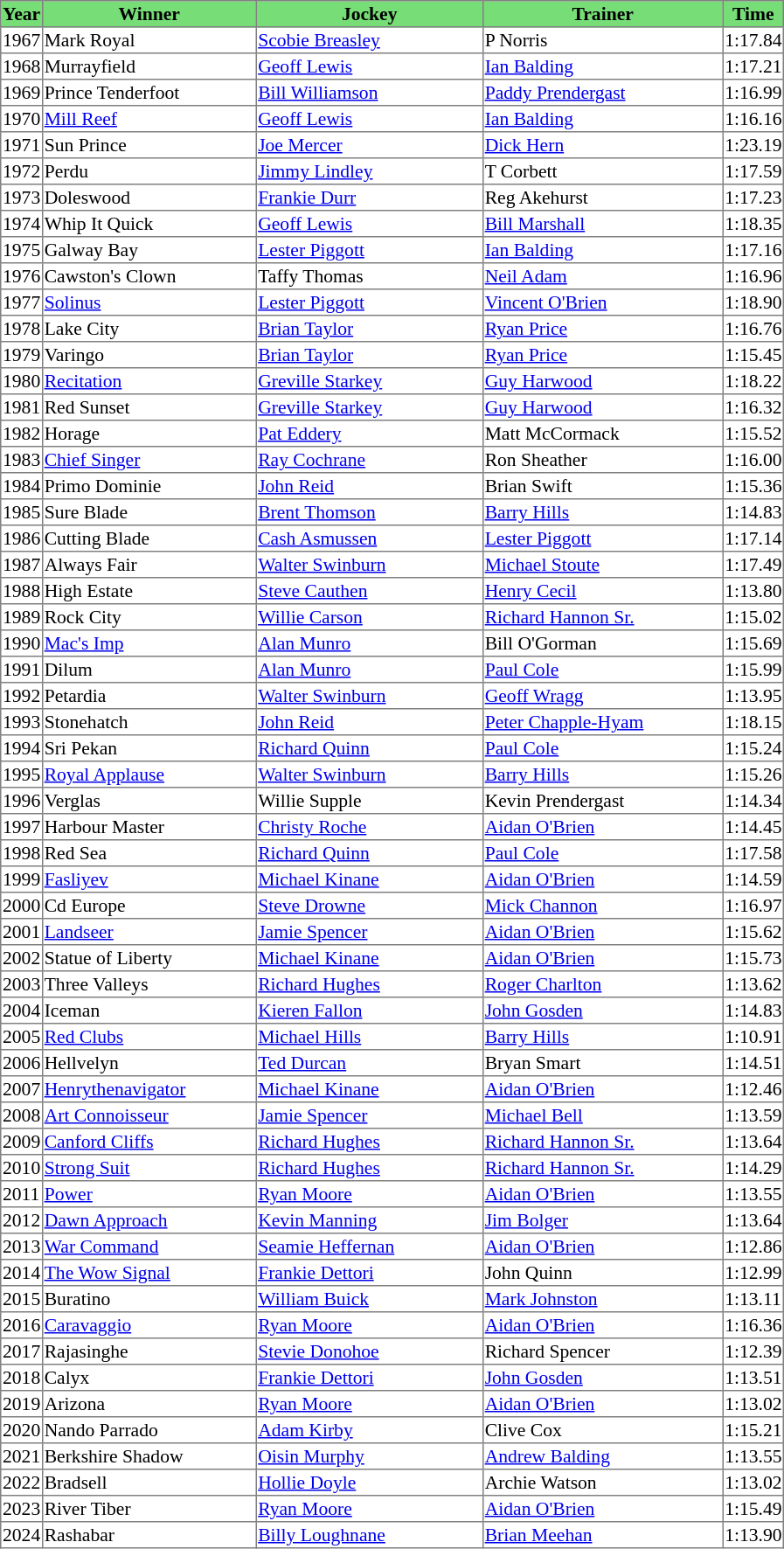<table class = "sortable" | border="1" style="border-collapse: collapse; font-size:90%">
<tr bgcolor="#77dd77" align="center">
<th>Year</th>
<th style="width:160px">Winner<br></th>
<th style="width:170px">Jockey<br></th>
<th style="width:180px">Trainer<br></th>
<th>Time</th>
</tr>
<tr>
<td>1967</td>
<td>Mark Royal</td>
<td><a href='#'>Scobie Breasley</a></td>
<td>P Norris</td>
<td>1:17.84</td>
</tr>
<tr>
<td>1968</td>
<td>Murrayfield</td>
<td><a href='#'>Geoff Lewis</a></td>
<td><a href='#'>Ian Balding</a></td>
<td>1:17.21</td>
</tr>
<tr>
<td>1969</td>
<td>Prince Tenderfoot</td>
<td><a href='#'>Bill Williamson</a></td>
<td><a href='#'>Paddy Prendergast</a></td>
<td>1:16.99</td>
</tr>
<tr>
<td>1970</td>
<td><a href='#'>Mill Reef</a></td>
<td><a href='#'>Geoff Lewis</a></td>
<td><a href='#'>Ian Balding</a></td>
<td>1:16.16</td>
</tr>
<tr>
<td>1971</td>
<td>Sun Prince</td>
<td><a href='#'>Joe Mercer</a></td>
<td><a href='#'>Dick Hern</a></td>
<td>1:23.19</td>
</tr>
<tr>
<td>1972</td>
<td>Perdu</td>
<td><a href='#'>Jimmy Lindley</a></td>
<td>T Corbett</td>
<td>1:17.59</td>
</tr>
<tr>
<td>1973</td>
<td>Doleswood</td>
<td><a href='#'>Frankie Durr</a></td>
<td>Reg Akehurst</td>
<td>1:17.23</td>
</tr>
<tr>
<td>1974</td>
<td>Whip It Quick</td>
<td><a href='#'>Geoff Lewis</a></td>
<td><a href='#'>Bill Marshall</a></td>
<td>1:18.35</td>
</tr>
<tr>
<td>1975</td>
<td>Galway Bay</td>
<td><a href='#'>Lester Piggott</a></td>
<td><a href='#'>Ian Balding</a></td>
<td>1:17.16</td>
</tr>
<tr>
<td>1976</td>
<td>Cawston's Clown</td>
<td>Taffy Thomas</td>
<td><a href='#'>Neil Adam</a></td>
<td>1:16.96</td>
</tr>
<tr>
<td>1977</td>
<td><a href='#'>Solinus</a></td>
<td><a href='#'>Lester Piggott</a></td>
<td><a href='#'>Vincent O'Brien</a></td>
<td>1:18.90</td>
</tr>
<tr>
<td>1978</td>
<td>Lake City</td>
<td><a href='#'>Brian Taylor</a></td>
<td><a href='#'>Ryan Price</a></td>
<td>1:16.76</td>
</tr>
<tr>
<td>1979</td>
<td>Varingo</td>
<td><a href='#'>Brian Taylor</a></td>
<td><a href='#'>Ryan Price</a></td>
<td>1:15.45</td>
</tr>
<tr>
<td>1980</td>
<td><a href='#'>Recitation</a></td>
<td><a href='#'>Greville Starkey</a></td>
<td><a href='#'>Guy Harwood</a></td>
<td>1:18.22</td>
</tr>
<tr>
<td>1981</td>
<td>Red Sunset</td>
<td><a href='#'>Greville Starkey</a></td>
<td><a href='#'>Guy Harwood</a></td>
<td>1:16.32</td>
</tr>
<tr>
<td>1982</td>
<td>Horage</td>
<td><a href='#'>Pat Eddery</a></td>
<td>Matt McCormack</td>
<td>1:15.52</td>
</tr>
<tr>
<td>1983</td>
<td><a href='#'>Chief Singer</a></td>
<td><a href='#'>Ray Cochrane</a></td>
<td>Ron Sheather</td>
<td>1:16.00</td>
</tr>
<tr>
<td>1984</td>
<td>Primo Dominie</td>
<td><a href='#'>John Reid</a></td>
<td>Brian Swift</td>
<td>1:15.36</td>
</tr>
<tr>
<td>1985</td>
<td>Sure Blade</td>
<td><a href='#'>Brent Thomson</a></td>
<td><a href='#'>Barry Hills</a></td>
<td>1:14.83</td>
</tr>
<tr>
<td>1986</td>
<td>Cutting Blade</td>
<td><a href='#'>Cash Asmussen</a></td>
<td><a href='#'>Lester Piggott</a></td>
<td>1:17.14</td>
</tr>
<tr>
<td>1987</td>
<td>Always Fair</td>
<td><a href='#'>Walter Swinburn</a></td>
<td><a href='#'>Michael Stoute</a></td>
<td>1:17.49</td>
</tr>
<tr>
<td>1988</td>
<td>High Estate</td>
<td><a href='#'>Steve Cauthen</a></td>
<td><a href='#'>Henry Cecil</a></td>
<td>1:13.80</td>
</tr>
<tr>
<td>1989</td>
<td>Rock City</td>
<td><a href='#'>Willie Carson</a></td>
<td><a href='#'>Richard Hannon Sr.</a></td>
<td>1:15.02</td>
</tr>
<tr>
<td>1990</td>
<td><a href='#'>Mac's Imp</a></td>
<td><a href='#'>Alan Munro</a></td>
<td>Bill O'Gorman</td>
<td>1:15.69</td>
</tr>
<tr>
<td>1991</td>
<td>Dilum</td>
<td><a href='#'>Alan Munro</a></td>
<td><a href='#'>Paul Cole</a></td>
<td>1:15.99</td>
</tr>
<tr>
<td>1992</td>
<td>Petardia</td>
<td><a href='#'>Walter Swinburn</a></td>
<td><a href='#'>Geoff Wragg</a></td>
<td>1:13.95</td>
</tr>
<tr>
<td>1993</td>
<td>Stonehatch</td>
<td><a href='#'>John Reid</a></td>
<td><a href='#'>Peter Chapple-Hyam</a></td>
<td>1:18.15</td>
</tr>
<tr>
<td>1994</td>
<td>Sri Pekan</td>
<td><a href='#'>Richard Quinn</a></td>
<td><a href='#'>Paul Cole</a></td>
<td>1:15.24</td>
</tr>
<tr>
<td>1995</td>
<td><a href='#'>Royal Applause</a></td>
<td><a href='#'>Walter Swinburn</a></td>
<td><a href='#'>Barry Hills</a></td>
<td>1:15.26</td>
</tr>
<tr>
<td>1996</td>
<td>Verglas</td>
<td>Willie Supple</td>
<td>Kevin Prendergast</td>
<td>1:14.34</td>
</tr>
<tr>
<td>1997</td>
<td>Harbour Master</td>
<td><a href='#'>Christy Roche</a></td>
<td><a href='#'>Aidan O'Brien</a></td>
<td>1:14.45</td>
</tr>
<tr>
<td>1998</td>
<td>Red Sea</td>
<td><a href='#'>Richard Quinn</a></td>
<td><a href='#'>Paul Cole</a></td>
<td>1:17.58</td>
</tr>
<tr>
<td>1999</td>
<td><a href='#'>Fasliyev</a></td>
<td><a href='#'>Michael Kinane</a></td>
<td><a href='#'>Aidan O'Brien</a></td>
<td>1:14.59</td>
</tr>
<tr>
<td>2000</td>
<td>Cd Europe</td>
<td><a href='#'>Steve Drowne</a></td>
<td><a href='#'>Mick Channon</a></td>
<td>1:16.97</td>
</tr>
<tr>
<td>2001</td>
<td><a href='#'>Landseer</a></td>
<td><a href='#'>Jamie Spencer</a></td>
<td><a href='#'>Aidan O'Brien</a></td>
<td>1:15.62</td>
</tr>
<tr>
<td>2002</td>
<td>Statue of Liberty</td>
<td><a href='#'>Michael Kinane</a></td>
<td><a href='#'>Aidan O'Brien</a></td>
<td>1:15.73</td>
</tr>
<tr>
<td>2003</td>
<td>Three Valleys</td>
<td><a href='#'>Richard Hughes</a></td>
<td><a href='#'>Roger Charlton</a></td>
<td>1:13.62</td>
</tr>
<tr>
<td>2004</td>
<td>Iceman</td>
<td><a href='#'>Kieren Fallon</a></td>
<td><a href='#'>John Gosden</a></td>
<td>1:14.83</td>
</tr>
<tr>
<td>2005</td>
<td><a href='#'>Red Clubs</a> </td>
<td><a href='#'>Michael Hills</a></td>
<td><a href='#'>Barry Hills</a></td>
<td>1:10.91</td>
</tr>
<tr>
<td>2006</td>
<td>Hellvelyn</td>
<td><a href='#'>Ted Durcan</a></td>
<td>Bryan Smart</td>
<td>1:14.51</td>
</tr>
<tr>
<td>2007</td>
<td><a href='#'>Henrythenavigator</a></td>
<td><a href='#'>Michael Kinane</a></td>
<td><a href='#'>Aidan O'Brien</a></td>
<td>1:12.46</td>
</tr>
<tr>
<td>2008</td>
<td><a href='#'>Art Connoisseur</a></td>
<td><a href='#'>Jamie Spencer</a></td>
<td><a href='#'>Michael Bell</a></td>
<td>1:13.59</td>
</tr>
<tr>
<td>2009</td>
<td><a href='#'>Canford Cliffs</a></td>
<td><a href='#'>Richard Hughes</a></td>
<td><a href='#'>Richard Hannon Sr.</a></td>
<td>1:13.64</td>
</tr>
<tr>
<td>2010</td>
<td><a href='#'>Strong Suit</a></td>
<td><a href='#'>Richard Hughes</a></td>
<td><a href='#'>Richard Hannon Sr.</a></td>
<td>1:14.29</td>
</tr>
<tr>
<td>2011</td>
<td><a href='#'>Power</a></td>
<td><a href='#'>Ryan Moore</a></td>
<td><a href='#'>Aidan O'Brien</a></td>
<td>1:13.55</td>
</tr>
<tr>
<td>2012</td>
<td><a href='#'>Dawn Approach</a></td>
<td><a href='#'>Kevin Manning</a></td>
<td><a href='#'>Jim Bolger</a></td>
<td>1:13.64</td>
</tr>
<tr>
<td>2013</td>
<td><a href='#'>War Command</a></td>
<td><a href='#'>Seamie Heffernan</a></td>
<td><a href='#'>Aidan O'Brien</a></td>
<td>1:12.86</td>
</tr>
<tr>
<td>2014</td>
<td><a href='#'>The Wow Signal</a></td>
<td><a href='#'>Frankie Dettori</a></td>
<td>John Quinn</td>
<td>1:12.99</td>
</tr>
<tr>
<td>2015</td>
<td>Buratino</td>
<td><a href='#'>William Buick</a></td>
<td><a href='#'>Mark Johnston</a></td>
<td>1:13.11</td>
</tr>
<tr>
<td>2016</td>
<td><a href='#'>Caravaggio</a></td>
<td><a href='#'>Ryan Moore</a></td>
<td><a href='#'>Aidan O'Brien</a></td>
<td>1:16.36</td>
</tr>
<tr>
<td>2017</td>
<td>Rajasinghe</td>
<td><a href='#'>Stevie Donohoe</a></td>
<td>Richard Spencer</td>
<td>1:12.39</td>
</tr>
<tr>
<td>2018</td>
<td>Calyx</td>
<td><a href='#'>Frankie Dettori</a></td>
<td><a href='#'>John Gosden</a></td>
<td>1:13.51</td>
</tr>
<tr>
<td>2019</td>
<td>Arizona</td>
<td><a href='#'>Ryan Moore</a></td>
<td><a href='#'>Aidan O'Brien</a></td>
<td>1:13.02</td>
</tr>
<tr>
<td>2020</td>
<td>Nando Parrado</td>
<td><a href='#'>Adam Kirby</a></td>
<td>Clive Cox</td>
<td>1:15.21</td>
</tr>
<tr>
<td>2021</td>
<td>Berkshire Shadow</td>
<td><a href='#'>Oisin Murphy</a></td>
<td><a href='#'>Andrew Balding</a></td>
<td>1:13.55</td>
</tr>
<tr>
<td>2022</td>
<td>Bradsell</td>
<td><a href='#'>Hollie Doyle</a></td>
<td>Archie Watson</td>
<td>1:13.02</td>
</tr>
<tr>
<td>2023</td>
<td>River Tiber</td>
<td><a href='#'>Ryan Moore</a></td>
<td><a href='#'>Aidan O'Brien</a></td>
<td>1:15.49</td>
</tr>
<tr>
<td>2024</td>
<td>Rashabar</td>
<td><a href='#'>Billy Loughnane</a></td>
<td><a href='#'>Brian Meehan</a></td>
<td>1:13.90</td>
</tr>
</table>
